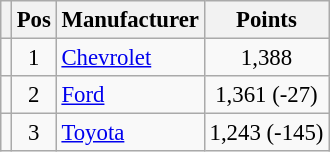<table class="wikitable" style="font-size: 95%;">
<tr>
<th></th>
<th>Pos</th>
<th>Manufacturer</th>
<th>Points</th>
</tr>
<tr>
<td align="left"></td>
<td style="text-align:center;">1</td>
<td><a href='#'>Chevrolet</a></td>
<td style="text-align:center;">1,388</td>
</tr>
<tr>
<td align="left"></td>
<td style="text-align:center;">2</td>
<td><a href='#'>Ford</a></td>
<td style="text-align:center;">1,361 (-27)</td>
</tr>
<tr>
<td align="left"></td>
<td style="text-align:center;">3</td>
<td><a href='#'>Toyota</a></td>
<td style="text-align:center;">1,243 (-145)</td>
</tr>
</table>
